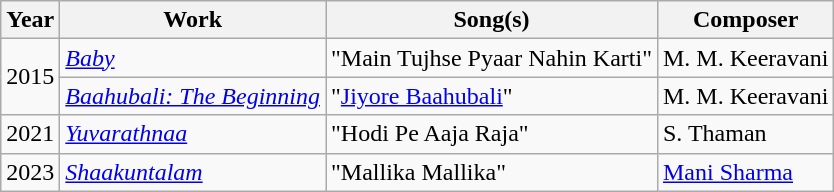<table class="wikitable">
<tr>
<th>Year</th>
<th>Work</th>
<th>Song(s)</th>
<th>Composer</th>
</tr>
<tr>
<td rowspan="2">2015</td>
<td><em><a href='#'>Baby</a></em></td>
<td>"Main Tujhse Pyaar Nahin Karti"</td>
<td>M. M. Keeravani</td>
</tr>
<tr>
<td><em><a href='#'>Baahubali: The Beginning</a></em></td>
<td>"<a href='#'>Jiyore Baahubali</a>"</td>
<td>M. M. Keeravani</td>
</tr>
<tr>
<td>2021</td>
<td><em><a href='#'>Yuvarathnaa</a></em></td>
<td>"Hodi Pe Aaja Raja"</td>
<td>S. Thaman</td>
</tr>
<tr>
<td>2023</td>
<td><em><a href='#'>Shaakuntalam</a></em></td>
<td>"Mallika Mallika"</td>
<td><a href='#'>Mani Sharma</a></td>
</tr>
</table>
